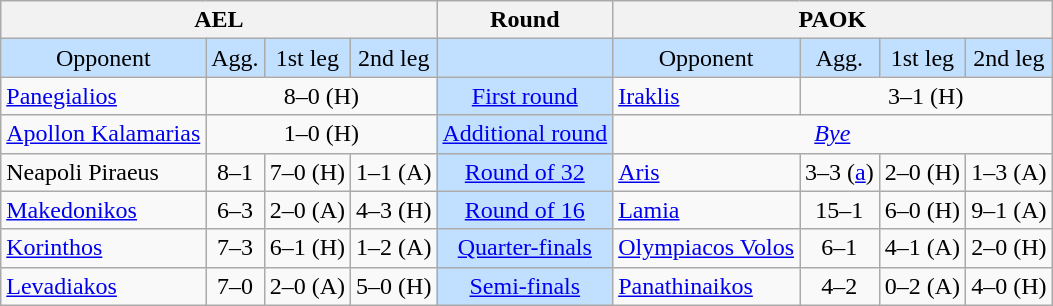<table class="wikitable" style="text-align:center">
<tr>
<th colspan="4">AEL</th>
<th>Round</th>
<th colspan="4">PAOK</th>
</tr>
<tr style="background:#C1E0FF">
<td>Opponent</td>
<td>Agg.</td>
<td>1st leg</td>
<td>2nd leg</td>
<td></td>
<td>Opponent</td>
<td>Agg.</td>
<td>1st leg</td>
<td>2nd leg</td>
</tr>
<tr>
<td style="text-align:left"><a href='#'>Panegialios</a></td>
<td colspan="3">8–0 (H)</td>
<td style="background:#C1E0FF"><a href='#'>First round</a></td>
<td style="text-align:left"><a href='#'>Iraklis</a></td>
<td colspan="3">3–1 (H)</td>
</tr>
<tr>
<td style="text-align:left"><a href='#'>Apollon Kalamarias</a></td>
<td colspan="3">1–0 (H)</td>
<td style="background:#C1E0FF"><a href='#'>Additional round</a></td>
<td colspan="4"><em><a href='#'>Bye</a></em></td>
</tr>
<tr>
<td style="text-align:left">Neapoli Piraeus</td>
<td>8–1</td>
<td>7–0 (H)</td>
<td>1–1 (A)</td>
<td style="background:#C1E0FF"><a href='#'>Round of 32</a></td>
<td style="text-align:left"><a href='#'>Aris</a></td>
<td>3–3 (<a href='#'>a</a>)</td>
<td>2–0 (H)</td>
<td>1–3 (A)</td>
</tr>
<tr>
<td style="text-align:left"><a href='#'>Makedonikos</a></td>
<td>6–3</td>
<td>2–0 (A)</td>
<td>4–3 (H)</td>
<td style="background:#C1E0FF"><a href='#'>Round of 16</a></td>
<td style="text-align:left"><a href='#'>Lamia</a></td>
<td>15–1</td>
<td>6–0 (H)</td>
<td>9–1 (A)</td>
</tr>
<tr>
<td style="text-align:left"><a href='#'>Korinthos</a></td>
<td>7–3</td>
<td>6–1 (H)</td>
<td>1–2 (A)</td>
<td style="background:#C1E0FF"><a href='#'>Quarter-finals</a></td>
<td style="text-align:left"><a href='#'>Olympiacos Volos</a></td>
<td>6–1</td>
<td>4–1 (A)</td>
<td>2–0 (H)</td>
</tr>
<tr>
<td style="text-align:left"><a href='#'>Levadiakos</a></td>
<td>7–0</td>
<td>2–0 (A)</td>
<td>5–0 (H)</td>
<td style="background:#C1E0FF"><a href='#'>Semi-finals</a></td>
<td style="text-align:left"><a href='#'>Panathinaikos</a></td>
<td>4–2</td>
<td>0–2 (A)</td>
<td>4–0 (H)</td>
</tr>
</table>
